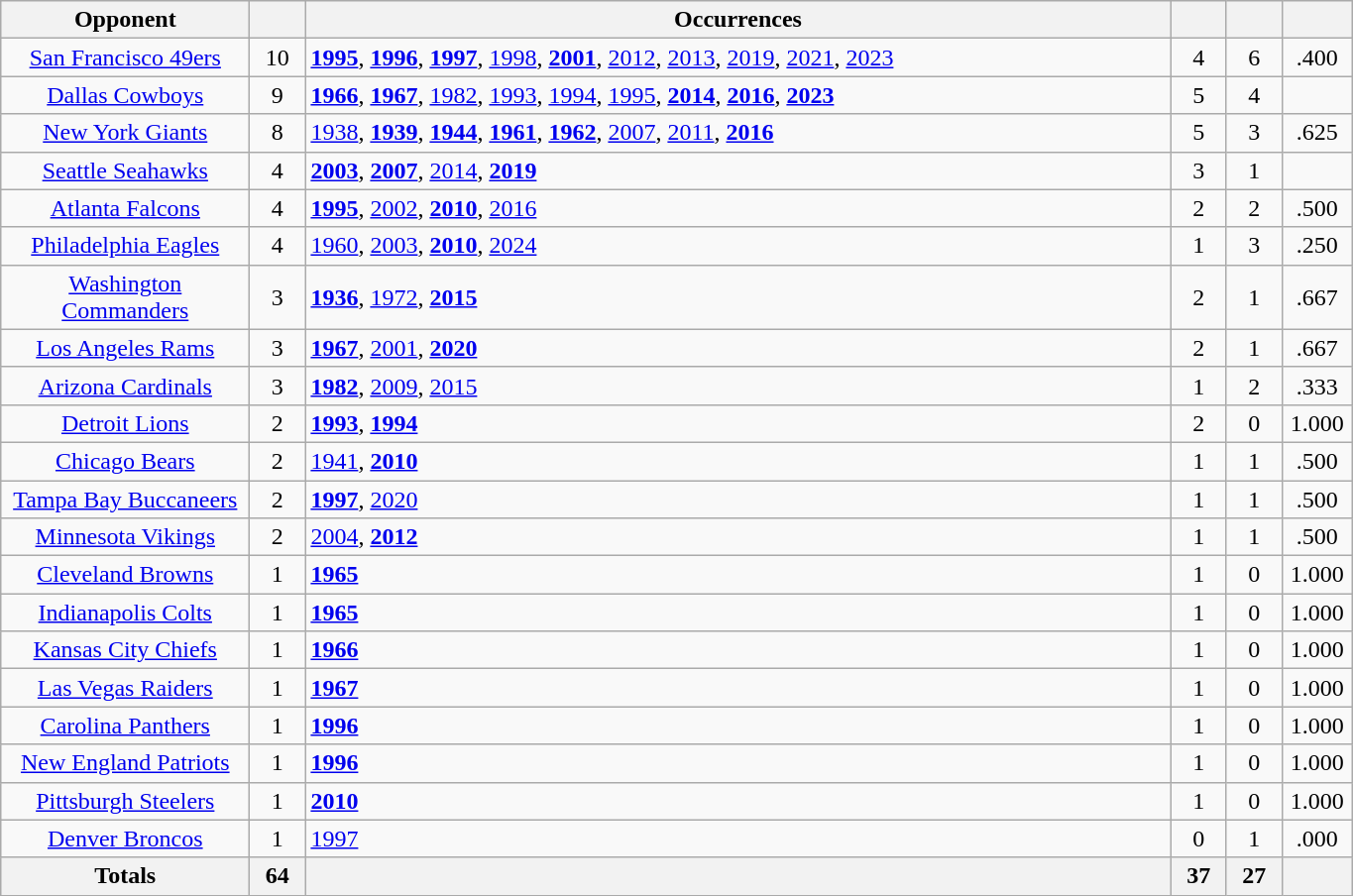<table class="wikitable sortable" style="text-align: center; width: 72%;">
<tr>
<th width="160">Opponent</th>
<th width="30"></th>
<th>Occurrences</th>
<th width="30"></th>
<th width="30"></th>
<th width="40"></th>
</tr>
<tr>
<td><a href='#'>San Francisco 49ers</a></td>
<td>10</td>
<td style="text-align:left"><strong><a href='#'>1995</a></strong>, <strong><a href='#'>1996</a></strong>, <strong><a href='#'>1997</a></strong>, <a href='#'>1998</a>, <strong><a href='#'>2001</a></strong>, <a href='#'>2012</a>, <a href='#'>2013</a>, <a href='#'>2019</a>, <a href='#'>2021</a>, <a href='#'>2023</a></td>
<td>4</td>
<td>6</td>
<td>.400</td>
</tr>
<tr>
<td><a href='#'>Dallas Cowboys</a></td>
<td>9</td>
<td align=left><strong><a href='#'>1966</a></strong>, <strong><a href='#'>1967</a></strong>, <a href='#'>1982</a>, <a href='#'>1993</a>, <a href='#'>1994</a>, <a href='#'>1995</a>, <strong><a href='#'>2014</a></strong>, <strong><a href='#'>2016</a></strong>, <strong><a href='#'>2023</a></strong></td>
<td>5</td>
<td>4</td>
<td></td>
</tr>
<tr>
<td><a href='#'>New York Giants</a></td>
<td>8</td>
<td align=left><a href='#'>1938</a>, <strong><a href='#'>1939</a></strong>, <strong><a href='#'>1944</a></strong>, <strong><a href='#'>1961</a></strong>, <strong><a href='#'>1962</a></strong>, <a href='#'>2007</a>, <a href='#'>2011</a>, <strong><a href='#'>2016</a></strong></td>
<td>5</td>
<td>3</td>
<td>.625</td>
</tr>
<tr>
<td><a href='#'>Seattle Seahawks</a></td>
<td>4</td>
<td align=left><strong><a href='#'>2003</a></strong>, <strong><a href='#'>2007</a></strong>, <a href='#'>2014</a>, <strong><a href='#'>2019</a></strong></td>
<td>3</td>
<td>1</td>
<td></td>
</tr>
<tr>
<td><a href='#'>Atlanta Falcons</a></td>
<td>4</td>
<td align=left><strong><a href='#'>1995</a></strong>, <a href='#'>2002</a>, <strong><a href='#'>2010</a></strong>, <a href='#'>2016</a></td>
<td>2</td>
<td>2</td>
<td>.500</td>
</tr>
<tr>
<td><a href='#'>Philadelphia Eagles</a></td>
<td>4</td>
<td style="text-align:left"><a href='#'>1960</a>, <a href='#'>2003</a>, <strong><a href='#'>2010</a></strong>, <a href='#'>2024</a></td>
<td>1</td>
<td>3</td>
<td>.250</td>
</tr>
<tr>
<td><a href='#'>Washington Commanders</a></td>
<td>3</td>
<td align=left><strong><a href='#'>1936</a></strong>, <a href='#'>1972</a>, <strong><a href='#'>2015</a></strong></td>
<td>2</td>
<td>1</td>
<td>.667</td>
</tr>
<tr>
<td><a href='#'>Los Angeles Rams</a></td>
<td>3</td>
<td style="text-align:left"><strong><a href='#'>1967</a></strong>, <a href='#'>2001</a>, <strong><a href='#'>2020</a></strong></td>
<td>2</td>
<td>1</td>
<td>.667</td>
</tr>
<tr>
<td><a href='#'>Arizona Cardinals</a></td>
<td>3</td>
<td align=left><strong><a href='#'>1982</a></strong>, <a href='#'>2009</a>, <a href='#'>2015</a></td>
<td>1</td>
<td>2</td>
<td>.333</td>
</tr>
<tr>
<td><a href='#'>Detroit Lions</a></td>
<td>2</td>
<td align=left><strong><a href='#'>1993</a></strong>, <strong><a href='#'>1994</a></strong></td>
<td>2</td>
<td>0</td>
<td>1.000</td>
</tr>
<tr>
<td><a href='#'>Chicago Bears</a></td>
<td>2</td>
<td align=left><a href='#'>1941</a>, <strong><a href='#'>2010</a></strong></td>
<td>1</td>
<td>1</td>
<td>.500</td>
</tr>
<tr>
<td><a href='#'>Tampa Bay Buccaneers</a></td>
<td>2</td>
<td style="text-align:left"><strong><a href='#'>1997</a></strong>, <a href='#'>2020</a></td>
<td>1</td>
<td>1</td>
<td>.500</td>
</tr>
<tr>
<td><a href='#'>Minnesota Vikings</a></td>
<td>2</td>
<td style="text-align:left"><a href='#'>2004</a>, <strong><a href='#'>2012</a></strong></td>
<td>1</td>
<td>1</td>
<td>.500</td>
</tr>
<tr>
<td><a href='#'>Cleveland Browns</a></td>
<td>1</td>
<td style="text-align:left"><strong><a href='#'>1965</a></strong></td>
<td>1</td>
<td>0</td>
<td>1.000</td>
</tr>
<tr>
<td><a href='#'>Indianapolis Colts</a></td>
<td>1</td>
<td align=left><strong><a href='#'>1965</a></strong></td>
<td>1</td>
<td>0</td>
<td>1.000</td>
</tr>
<tr>
<td><a href='#'>Kansas City Chiefs</a></td>
<td>1</td>
<td style="text-align:left"><strong><a href='#'>1966</a></strong></td>
<td>1</td>
<td>0</td>
<td>1.000</td>
</tr>
<tr>
<td><a href='#'>Las Vegas Raiders</a></td>
<td>1</td>
<td style="text-align:left"><strong><a href='#'>1967</a></strong></td>
<td>1</td>
<td>0</td>
<td>1.000</td>
</tr>
<tr>
<td><a href='#'>Carolina Panthers</a></td>
<td>1</td>
<td align=left><strong><a href='#'>1996</a></strong></td>
<td>1</td>
<td>0</td>
<td>1.000</td>
</tr>
<tr>
<td><a href='#'>New England Patriots</a></td>
<td>1</td>
<td align=left><strong><a href='#'>1996</a></strong></td>
<td>1</td>
<td>0</td>
<td>1.000</td>
</tr>
<tr>
<td><a href='#'>Pittsburgh Steelers</a></td>
<td>1</td>
<td align=left><strong><a href='#'>2010</a></strong></td>
<td>1</td>
<td>0</td>
<td>1.000</td>
</tr>
<tr>
<td><a href='#'>Denver Broncos</a></td>
<td>1</td>
<td align=left><a href='#'>1997</a></td>
<td>0</td>
<td>1</td>
<td>.000</td>
</tr>
<tr>
<th>Totals</th>
<th>64</th>
<th></th>
<th>37</th>
<th>27</th>
<th></th>
</tr>
</table>
